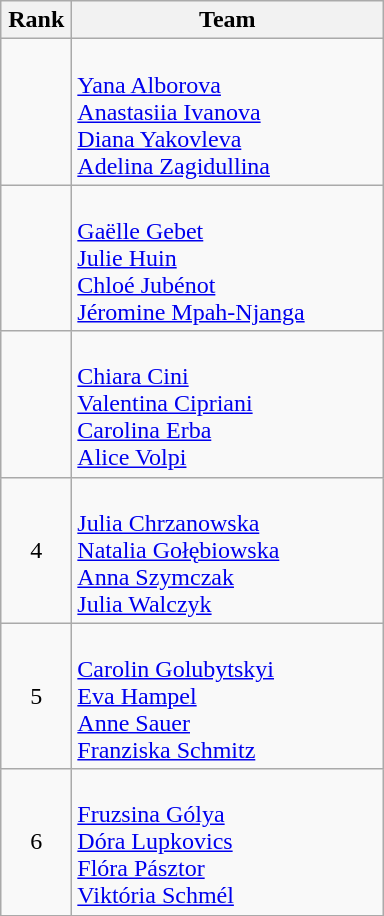<table class="wikitable" style="text-align: center;">
<tr>
<th width=40>Rank</th>
<th width=200>Team</th>
</tr>
<tr>
<td></td>
<td align=left><br><a href='#'>Yana Alborova</a><br><a href='#'>Anastasiia Ivanova</a><br><a href='#'>Diana Yakovleva</a><br><a href='#'>Adelina Zagidullina</a></td>
</tr>
<tr>
<td></td>
<td align=left><br><a href='#'>Gaëlle Gebet</a><br><a href='#'>Julie Huin</a><br><a href='#'>Chloé Jubénot</a><br><a href='#'>Jéromine Mpah-Njanga</a></td>
</tr>
<tr>
<td></td>
<td align=left><br><a href='#'>Chiara Cini</a><br><a href='#'>Valentina Cipriani</a><br><a href='#'>Carolina Erba</a><br><a href='#'>Alice Volpi</a></td>
</tr>
<tr>
<td>4</td>
<td align=left><br><a href='#'>Julia Chrzanowska</a><br><a href='#'>Natalia Gołębiowska</a><br><a href='#'>Anna Szymczak</a><br><a href='#'>Julia Walczyk</a></td>
</tr>
<tr>
<td>5</td>
<td align=left><br><a href='#'>Carolin Golubytskyi</a><br><a href='#'>Eva Hampel</a><br><a href='#'>Anne Sauer</a><br><a href='#'>Franziska Schmitz</a></td>
</tr>
<tr>
<td>6</td>
<td align=left><br><a href='#'>Fruzsina Gólya</a><br><a href='#'>Dóra Lupkovics</a><br><a href='#'>Flóra Pásztor</a><br><a href='#'>Viktória Schmél</a></td>
</tr>
</table>
